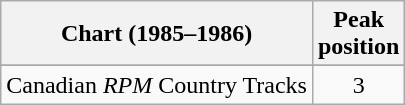<table class="wikitable sortable">
<tr>
<th align="left">Chart (1985–1986)</th>
<th align="center">Peak<br>position</th>
</tr>
<tr>
</tr>
<tr>
<td align="left">Canadian <em>RPM</em> Country Tracks</td>
<td align="center">3</td>
</tr>
</table>
